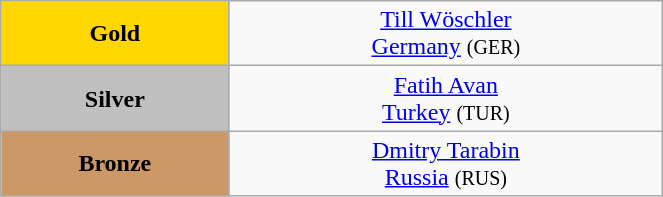<table class="wikitable" style=" text-align:center; " width="35%">
<tr>
<td bgcolor="gold"><strong>Gold</strong></td>
<td> <a href='#'>Till Wöschler</a> <br> <a href='#'>Germany</a> <small>(GER)</small></td>
</tr>
<tr>
<td bgcolor="silver"><strong>Silver</strong></td>
<td> <a href='#'>Fatih Avan</a> <br> <a href='#'>Turkey</a> <small>(TUR)</small></td>
</tr>
<tr>
<td bgcolor="CC9966"><strong>Bronze</strong></td>
<td> <a href='#'>Dmitry Tarabin</a> <br> <a href='#'>Russia</a> <small>(RUS)</small></td>
</tr>
</table>
